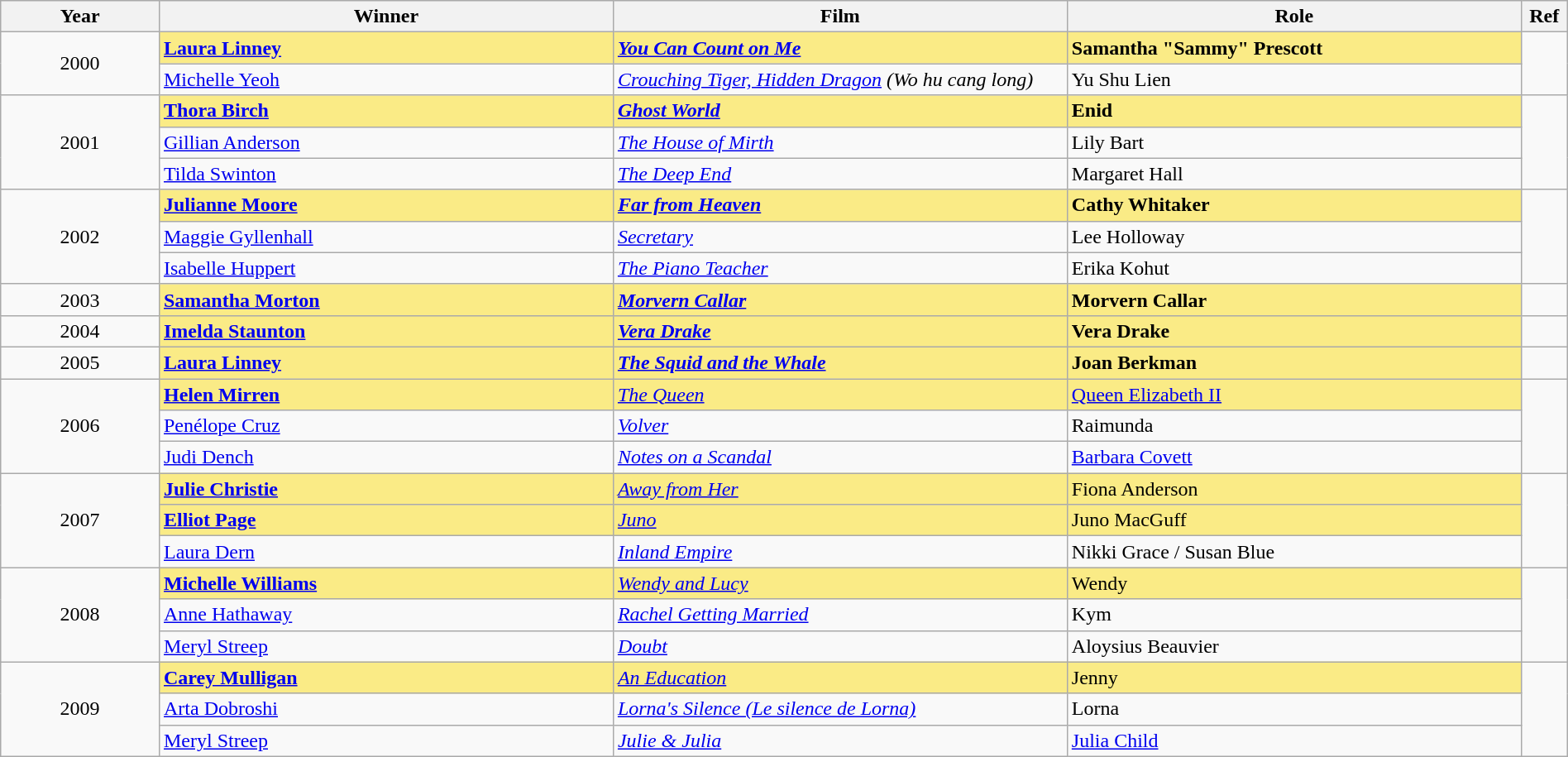<table class="wikitable" width="100%" cellpadding="5">
<tr>
<th width="100"><strong>Year</strong></th>
<th width="300"><strong>Winner</strong></th>
<th width="300"><strong>Film</strong></th>
<th width="300"><strong>Role</strong></th>
<th width="15"><strong>Ref</strong></th>
</tr>
<tr>
<td style="text-align:center;" rowspan=2>2000</td>
<td style="background:#FAEB86;"><strong><a href='#'>Laura Linney</a></strong></td>
<td style="background:#FAEB86;"><strong><em><a href='#'>You Can Count on Me</a></em></strong></td>
<td style="background:#FAEB86;"><strong>Samantha "Sammy" Prescott</strong></td>
<td rowspan=2></td>
</tr>
<tr>
<td><a href='#'>Michelle Yeoh</a></td>
<td><em><a href='#'>Crouching Tiger, Hidden Dragon</a> (Wo hu cang long)</em></td>
<td>Yu Shu Lien</td>
</tr>
<tr>
<td style="text-align:center;" rowspan=3>2001</td>
<td style="background:#FAEB86;"><strong><a href='#'>Thora Birch</a></strong></td>
<td style="background:#FAEB86;"><strong><em><a href='#'>Ghost World</a></em></strong></td>
<td style="background:#FAEB86;"><strong>Enid</strong></td>
<td rowspan=3></td>
</tr>
<tr>
<td><a href='#'>Gillian Anderson</a></td>
<td><em><a href='#'>The House of Mirth</a></em></td>
<td>Lily Bart</td>
</tr>
<tr>
<td><a href='#'>Tilda Swinton</a></td>
<td><em><a href='#'>The Deep End</a></em></td>
<td>Margaret Hall</td>
</tr>
<tr>
<td style="text-align:center;" rowspan=3>2002</td>
<td style="background:#FAEB86;"><strong><a href='#'>Julianne Moore</a></strong></td>
<td style="background:#FAEB86;"><strong><em><a href='#'>Far from Heaven</a></em></strong></td>
<td style="background:#FAEB86;"><strong>Cathy Whitaker</strong></td>
<td rowspan=3></td>
</tr>
<tr>
<td><a href='#'>Maggie Gyllenhall</a></td>
<td><em><a href='#'>Secretary</a></em></td>
<td>Lee Holloway</td>
</tr>
<tr>
<td><a href='#'>Isabelle Huppert</a></td>
<td><em><a href='#'>The Piano Teacher</a></em></td>
<td>Erika Kohut</td>
</tr>
<tr>
<td style="text-align:center;">2003</td>
<td style="background:#FAEB86;"><strong><a href='#'>Samantha Morton</a></strong></td>
<td style="background:#FAEB86;"><strong><em><a href='#'>Morvern Callar</a></em></strong></td>
<td style="background:#FAEB86;"><strong>Morvern Callar</strong></td>
<td></td>
</tr>
<tr>
<td style="text-align:center;">2004</td>
<td style="background:#FAEB86;"><strong><a href='#'>Imelda Staunton</a></strong></td>
<td style="background:#FAEB86;"><strong><em><a href='#'>Vera Drake</a></em></strong></td>
<td style="background:#FAEB86;"><strong>Vera Drake</strong></td>
<td></td>
</tr>
<tr>
<td style="text-align:center;">2005</td>
<td style="background:#FAEB86;"><strong><a href='#'>Laura Linney</a></strong></td>
<td style="background:#FAEB86;"><strong><em><a href='#'>The Squid and the Whale</a></em></strong></td>
<td style="background:#FAEB86;"><strong>Joan Berkman</strong></td>
<td></td>
</tr>
<tr>
<td rowspan="3" style="text-align:center;">2006</td>
<td style="background:#FAEB86;"><strong><a href='#'>Helen Mirren</a></strong></td>
<td style="background:#FAEB86;"><em><a href='#'>The Queen</a></em></td>
<td style="background:#FAEB86;"><a href='#'>Queen Elizabeth II</a></td>
<td rowspan=3></td>
</tr>
<tr>
<td><a href='#'>Penélope Cruz</a></td>
<td><em><a href='#'>Volver</a></em></td>
<td>Raimunda</td>
</tr>
<tr>
<td><a href='#'>Judi Dench</a></td>
<td><em><a href='#'>Notes on a Scandal</a></em></td>
<td><a href='#'>Barbara Covett</a></td>
</tr>
<tr>
<td rowspan="3" style="text-align:center;">2007</td>
<td style="background:#FAEB86;"><strong><a href='#'>Julie Christie</a></strong></td>
<td style="background:#FAEB86;"><em><a href='#'>Away from Her</a></em></td>
<td style="background:#FAEB86;">Fiona Anderson</td>
<td rowspan=3></td>
</tr>
<tr>
<td style="background:#FAEB86;"><strong><a href='#'>Elliot Page</a></strong></td>
<td style="background:#FAEB86;"><em><a href='#'>Juno</a></em></td>
<td style="background:#FAEB86;">Juno MacGuff</td>
</tr>
<tr>
<td><a href='#'>Laura Dern</a></td>
<td><em><a href='#'>Inland Empire</a></em></td>
<td>Nikki Grace / Susan Blue</td>
</tr>
<tr>
<td rowspan="3" style="text-align:center;">2008</td>
<td style="background:#FAEB86;"><strong><a href='#'>Michelle Williams</a></strong></td>
<td style="background:#FAEB86;"><em><a href='#'>Wendy and Lucy</a></em></td>
<td style="background:#FAEB86;">Wendy</td>
<td rowspan=3></td>
</tr>
<tr>
<td><a href='#'>Anne Hathaway</a></td>
<td><em><a href='#'>Rachel Getting Married</a></em></td>
<td>Kym</td>
</tr>
<tr>
<td><a href='#'>Meryl Streep</a></td>
<td><em><a href='#'>Doubt</a></em></td>
<td>Aloysius Beauvier</td>
</tr>
<tr>
<td rowspan="3" style="text-align:center;">2009</td>
<td style="background:#FAEB86;"><strong><a href='#'>Carey Mulligan</a></strong></td>
<td style="background:#FAEB86;"><em><a href='#'>An Education</a></em></td>
<td style="background:#FAEB86;">Jenny</td>
<td rowspan=3></td>
</tr>
<tr>
<td><a href='#'>Arta Dobroshi</a></td>
<td><em><a href='#'>Lorna's Silence (Le silence de Lorna)</a></em></td>
<td>Lorna</td>
</tr>
<tr>
<td><a href='#'>Meryl Streep</a></td>
<td><em><a href='#'>Julie & Julia</a></em></td>
<td><a href='#'>Julia Child</a></td>
</tr>
</table>
